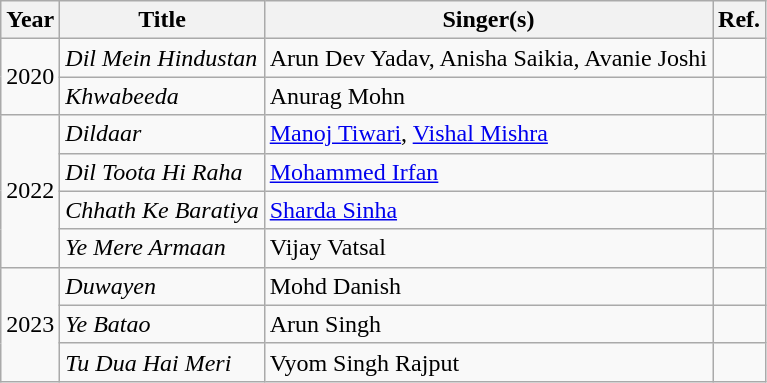<table class="wikitable">
<tr>
<th>Year</th>
<th>Title</th>
<th>Singer(s)</th>
<th>Ref.</th>
</tr>
<tr>
<td rowspan="2">2020</td>
<td><em>Dil Mein Hindustan</em></td>
<td>Arun Dev Yadav, Anisha Saikia, Avanie Joshi</td>
<td></td>
</tr>
<tr>
<td><em>Khwabeeda</em></td>
<td>Anurag Mohn</td>
<td></td>
</tr>
<tr>
<td rowspan="4">2022</td>
<td><em>Dildaar</em></td>
<td><a href='#'>Manoj Tiwari</a>, <a href='#'>Vishal Mishra</a></td>
<td></td>
</tr>
<tr>
<td><em>Dil Toota Hi Raha</em></td>
<td><a href='#'>Mohammed Irfan</a></td>
<td></td>
</tr>
<tr>
<td><em>Chhath Ke Baratiya</em></td>
<td><a href='#'>Sharda Sinha</a></td>
<td></td>
</tr>
<tr>
<td><em>Ye Mere Armaan</em></td>
<td>Vijay Vatsal</td>
<td></td>
</tr>
<tr>
<td rowspan="3">2023</td>
<td><em>Duwayen</em></td>
<td>Mohd Danish</td>
<td></td>
</tr>
<tr>
<td><em>Ye Batao</em></td>
<td>Arun Singh</td>
<td></td>
</tr>
<tr>
<td><em>Tu Dua Hai Meri</em></td>
<td>Vyom Singh Rajput</td>
<td></td>
</tr>
</table>
